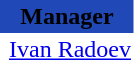<table class="toccolours" border="0" cellpadding="2" cellspacing="0" align="left" style="margin:0.5em;">
<tr>
<th colspan="2" align="center" bgcolor="#2049B7"><span>Manager</span></th>
</tr>
<tr>
<td></td>
<td> <a href='#'>Ivan Radoev</a></td>
</tr>
</table>
